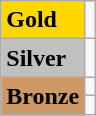<table class="wikitable">
<tr>
<td bgcolor="gold"><strong>Gold</strong></td>
<td></td>
</tr>
<tr>
<td bgcolor="silver"><strong>Silver</strong></td>
<td></td>
</tr>
<tr>
<td rowspan="2" bgcolor="#cc9966"><strong>Bronze</strong></td>
<td></td>
</tr>
<tr>
<td></td>
</tr>
</table>
